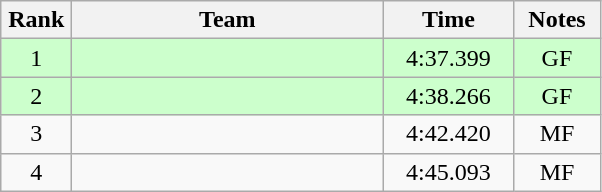<table class=wikitable style="text-align:center">
<tr>
<th width=40>Rank</th>
<th width=200>Team</th>
<th width=80>Time</th>
<th width=50>Notes</th>
</tr>
<tr bgcolor="#ccffcc">
<td>1</td>
<td align=left></td>
<td>4:37.399</td>
<td>GF</td>
</tr>
<tr bgcolor="#ccffcc">
<td>2</td>
<td align=left></td>
<td>4:38.266</td>
<td>GF</td>
</tr>
<tr>
<td>3</td>
<td align=left></td>
<td>4:42.420</td>
<td>MF</td>
</tr>
<tr>
<td>4</td>
<td align=left></td>
<td>4:45.093</td>
<td>MF</td>
</tr>
</table>
